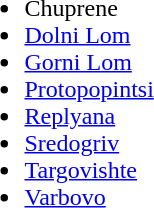<table>
<tr>
<td valign="top"><br><ul><li>Chuprene</li><li><a href='#'>Dolni Lom</a></li><li><a href='#'>Gorni Lom</a></li><li><a href='#'>Protopopintsi</a></li><li><a href='#'>Replyana</a></li><li><a href='#'>Sredogriv</a></li><li><a href='#'>Targovishte</a></li><li><a href='#'>Varbovo</a></li></ul></td>
</tr>
</table>
